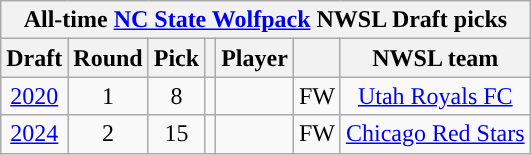<table class="wikitable sortable" style="text-align: center;">
<tr>
<th colspan="7" style="background:#">All-time <a href='#'><span>NC State Wolfpack</span></a> NWSL Draft picks</th>
</tr>
<tr>
<th scope="col">Draft</th>
<th scope="col">Round</th>
<th scope="col">Pick</th>
<th scope="col"></th>
<th scope="col">Player</th>
<th scope="col"></th>
<th scope="col">NWSL team</th>
</tr>
<tr>
<td><a href='#'>2020</a></td>
<td>1</td>
<td>8</td>
<td></td>
<td></td>
<td>FW</td>
<td><a href='#'>Utah Royals FC</a></td>
</tr>
<tr>
<td><a href='#'>2024</a></td>
<td>2</td>
<td>15</td>
<td></td>
<td></td>
<td>FW</td>
<td><a href='#'>Chicago Red Stars</a></td>
</tr>
</table>
